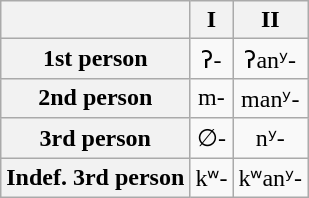<table class="wikitable">
<tr>
<th></th>
<th>I</th>
<th>II</th>
</tr>
<tr align="center">
<th>1st person</th>
<td>ʔ-</td>
<td>ʔanʸ-</td>
</tr>
<tr align="center">
<th>2nd person</th>
<td>m-</td>
<td>manʸ-</td>
</tr>
<tr align="center">
<th>3rd person</th>
<td>∅-</td>
<td>nʸ-</td>
</tr>
<tr align="center">
<th>Indef. 3rd person</th>
<td>kʷ-</td>
<td>kʷanʸ-</td>
</tr>
</table>
